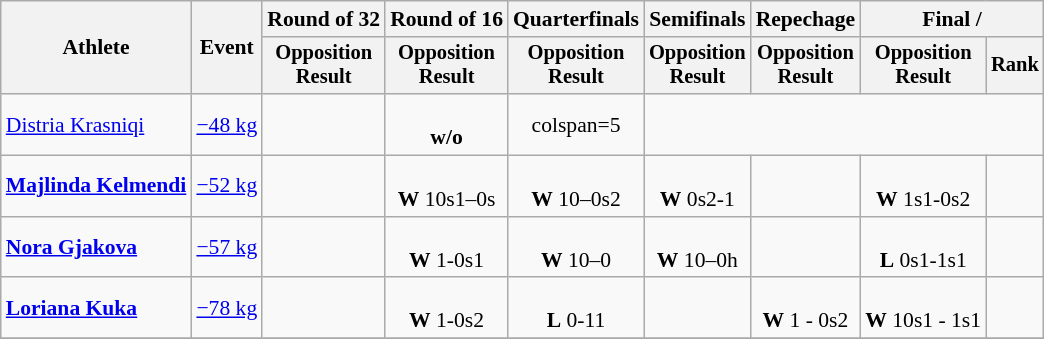<table class="wikitable" style="text-align:center; font-size:90%">
<tr>
<th rowspan=2>Athlete</th>
<th rowspan=2>Event</th>
<th>Round of 32</th>
<th>Round of 16</th>
<th>Quarterfinals</th>
<th>Semifinals</th>
<th>Repechage</th>
<th colspan=2>Final / </th>
</tr>
<tr style="font-size:95%">
<th>Opposition<br>Result</th>
<th>Opposition<br>Result</th>
<th>Opposition<br>Result</th>
<th>Opposition<br>Result</th>
<th>Opposition<br>Result</th>
<th>Opposition<br>Result</th>
<th>Rank</th>
</tr>
<tr>
<td align=left><a href='#'>Distria Krasniqi</a></td>
<td align=left><a href='#'>−48 kg</a></td>
<td></td>
<td><br><strong>w/o</strong></td>
<td>colspan=5 </td>
</tr>
<tr>
<td align=left><strong><a href='#'>Majlinda Kelmendi</a></strong></td>
<td align=left><a href='#'>−52 kg</a></td>
<td></td>
<td><br><strong>W</strong> 10s1–0s</td>
<td><br><strong>W</strong> 10–0s2</td>
<td><br><strong>W</strong> 0s2-1</td>
<td></td>
<td><br><strong>W</strong> 1s1-0s2</td>
<td></td>
</tr>
<tr>
<td align=left><strong><a href='#'>Nora Gjakova</a></strong></td>
<td align=left><a href='#'>−57 kg</a></td>
<td></td>
<td><br><strong>W</strong> 1-0s1</td>
<td><br><strong>W</strong> 10–0</td>
<td><br><strong>W</strong> 10–0h</td>
<td></td>
<td><br><strong>L</strong> 0s1-1s1</td>
<td></td>
</tr>
<tr>
<td align=left><strong><a href='#'>Loriana Kuka</a></strong></td>
<td align=left><a href='#'>−78 kg</a></td>
<td></td>
<td><br><strong>W</strong> 1-0s2</td>
<td><br><strong>L</strong> 0-11</td>
<td></td>
<td><br><strong>W</strong> 1 - 0s2</td>
<td><br><strong>W</strong> 10s1 - 1s1</td>
<td></td>
</tr>
<tr>
</tr>
</table>
